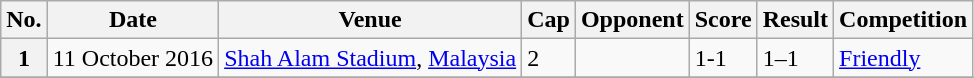<table class="wikitable sortable plainrowheaders">
<tr>
<th scope=col>No.</th>
<th scope=col data-sort-type=date>Date</th>
<th scope=col>Venue</th>
<th scope=col>Cap</th>
<th scope=col>Opponent</th>
<th scope=col>Score</th>
<th scope=col>Result</th>
<th scope=col>Competition</th>
</tr>
<tr>
<th scope=row>1</th>
<td>11 October 2016</td>
<td><a href='#'>Shah Alam Stadium</a>, <a href='#'>Malaysia</a></td>
<td>2</td>
<td></td>
<td>1-1</td>
<td>1–1</td>
<td><a href='#'>Friendly</a></td>
</tr>
<tr>
</tr>
</table>
